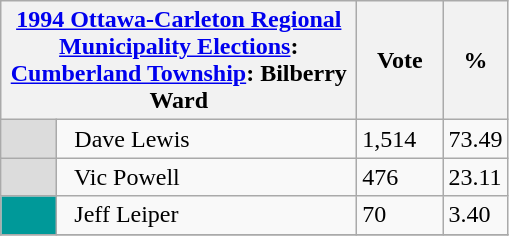<table class="wikitable">
<tr>
<th bgcolor="#DDDDFF" width="230px" colspan="2"><a href='#'>1994 Ottawa-Carleton Regional Municipality Elections</a>: <a href='#'>Cumberland Township</a>: Bilberry Ward</th>
<th bgcolor="#DDDDFF" width="50px">Vote</th>
<th bgcolor="#DDDDFF" width="30px">%</th>
</tr>
<tr>
<td bgcolor=#DCDCDC width="30px"> </td>
<td>  Dave Lewis</td>
<td>1,514</td>
<td>73.49</td>
</tr>
<tr>
<td bgcolor=#DCDCDC width="30px"> </td>
<td>  Vic Powell</td>
<td>476</td>
<td>23.11</td>
</tr>
<tr>
<td bgcolor=#009999 width="30px"> </td>
<td>  Jeff Leiper</td>
<td>70</td>
<td>3.40</td>
</tr>
<tr>
</tr>
</table>
